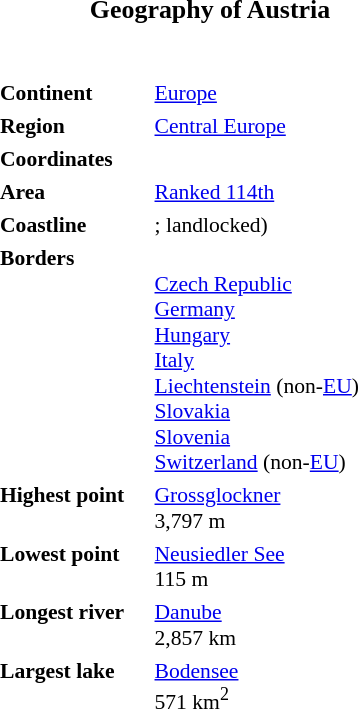<table class="toccolours" style="float: right; margin-left: 2em; width: 20em; font-size: 90%;" cellspacing="3">
<tr>
<td colspan="2" style="text-align: center; font-size: larger;"><strong>Geography of Austria</strong></td>
</tr>
<tr>
<td colspan="2" style="padding: 1em 0; text-align: center;"></td>
</tr>
<tr style="vertical-align: top;">
<td><strong>Continent</strong></td>
<td style="padding-right: 1em;"><a href='#'>Europe</a></td>
</tr>
<tr style="vertical-align: top;">
<td><strong>Region</strong></td>
<td style="padding-right: 1em;"><a href='#'>Central Europe</a></td>
</tr>
<tr style="vertical-align: top;">
<td><strong>Coordinates</strong></td>
<td style="padding-right: 1em;"></td>
</tr>
<tr style="vertical-align: top;">
<td><strong>Area</strong></td>
<td style="padding-right: 1em;"><a href='#'>Ranked 114th</a><br></td>
</tr>
<tr style="vertical-align: top;">
<td><strong>Coastline</strong></td>
<td style="padding-right: 1em;">; landlocked)</td>
</tr>
<tr style="vertical-align: top;">
<td><strong>Borders</strong></td>
<td style="padding-right: 1em;"> <br> <a href='#'>Czech Republic</a>  <br> <a href='#'>Germany</a>  <br> <a href='#'>Hungary</a>  <br> <a href='#'>Italy</a>  <br> <a href='#'>Liechtenstein</a> (non-<a href='#'>EU</a>)  <br> <a href='#'>Slovakia</a>  <br> <a href='#'>Slovenia</a>  <br> <a href='#'>Switzerland</a> (non-<a href='#'>EU</a>) </td>
</tr>
<tr style="vertical-align: top;">
<td><strong>Highest point</strong></td>
<td style="padding-right: 1em;"><a href='#'>Grossglockner</a><br> 3,797 m</td>
</tr>
<tr style="vertical-align: top;">
<td><strong>Lowest point</strong></td>
<td style="padding-right: 1em;"><a href='#'>Neusiedler See</a><br> 115 m</td>
</tr>
<tr style="vertical-align: top;">
<td><strong>Longest river</strong></td>
<td style="padding-right: 1em;"><a href='#'>Danube</a><br> 2,857 km</td>
</tr>
<tr style="vertical-align: top;">
<td><strong>Largest lake</strong></td>
<td style="padding-right: 1em;"><a href='#'>Bodensee</a><br> 571 km<sup>2</sup></td>
</tr>
</table>
